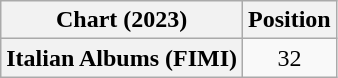<table class="wikitable plainrowheaders" style="text-align:center">
<tr>
<th scope="col">Chart (2023)</th>
<th scope="col">Position</th>
</tr>
<tr>
<th scope="row">Italian Albums (FIMI)</th>
<td>32</td>
</tr>
</table>
